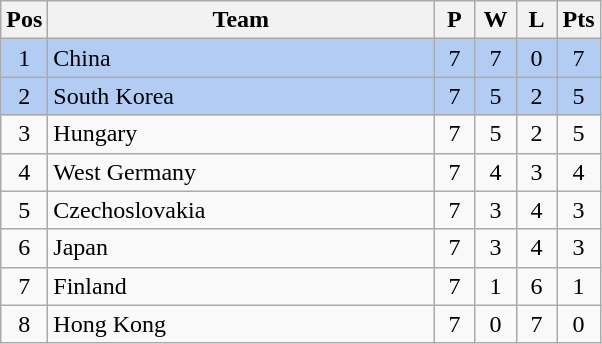<table class="wikitable" style="font-size: 100%">
<tr>
<th width=15>Pos</th>
<th width=250>Team</th>
<th width=20>P</th>
<th width=20>W</th>
<th width=20>L</th>
<th width=20>Pts</th>
</tr>
<tr align=center style="background: #b2ccf4;">
<td>1</td>
<td align="left"> China</td>
<td>7</td>
<td>7</td>
<td>0</td>
<td>7</td>
</tr>
<tr align=center style="background: #b2ccf4;">
<td>2</td>
<td align="left"> South Korea</td>
<td>7</td>
<td>5</td>
<td>2</td>
<td>5</td>
</tr>
<tr align=center>
<td>3</td>
<td align="left"> Hungary</td>
<td>7</td>
<td>5</td>
<td>2</td>
<td>5</td>
</tr>
<tr align=center>
<td>4</td>
<td align="left"> West Germany</td>
<td>7</td>
<td>4</td>
<td>3</td>
<td>4</td>
</tr>
<tr align=center>
<td>5</td>
<td align="left"> Czechoslovakia</td>
<td>7</td>
<td>3</td>
<td>4</td>
<td>3</td>
</tr>
<tr align=center>
<td>6</td>
<td align="left"> Japan</td>
<td>7</td>
<td>3</td>
<td>4</td>
<td>3</td>
</tr>
<tr align=center>
<td>7</td>
<td align="left"> Finland</td>
<td>7</td>
<td>1</td>
<td>6</td>
<td>1</td>
</tr>
<tr align=center>
<td>8</td>
<td align="left"> Hong Kong</td>
<td>7</td>
<td>0</td>
<td>7</td>
<td>0</td>
</tr>
</table>
